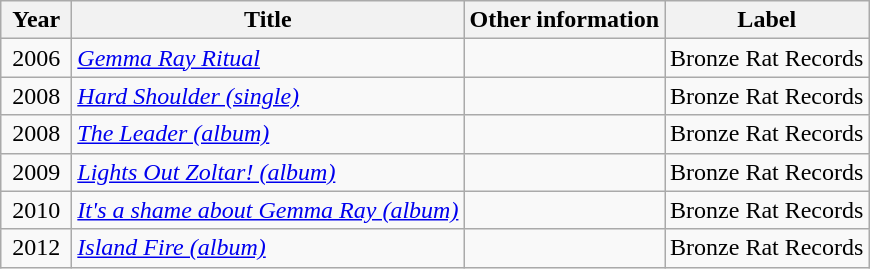<table class="wikitable">
<tr>
<th align="center" valign="top" width="40">Year</th>
<th align="left" valign="top">Title</th>
<th align="left" valign="top">Other information</th>
<th align="left" valign="top">Label</th>
</tr>
<tr>
<td align="center" valign="top" width="40">2006</td>
<td align="left" valign="top"><em><a href='#'>Gemma Ray Ritual</a></em></td>
<td align="left" valign="top"></td>
<td align="left" valign="top">Bronze Rat Records</td>
</tr>
<tr>
<td align="center" valign="top" width="40">2008</td>
<td align="left" valign="top"><em><a href='#'>Hard Shoulder (single)</a></em></td>
<td align="left" valign="top"></td>
<td align="left" valign="top">Bronze Rat Records</td>
</tr>
<tr>
<td align="center" valign="top" width="40">2008</td>
<td align="left" valign="top"><em><a href='#'>The Leader (album)</a></em></td>
<td align="left" valign="top"></td>
<td align="left" valign="top">Bronze Rat Records</td>
</tr>
<tr>
<td align="center" valign="top" width="40">2009</td>
<td align="left" valign="top"><em><a href='#'>Lights Out Zoltar! (album)</a></em></td>
<td align="left" valign="top"></td>
<td align="left" valign="top">Bronze Rat Records</td>
</tr>
<tr>
<td align="center" valign="top" width="40">2010</td>
<td align="left" valign="top"><em><a href='#'>It's a shame about Gemma Ray (album)</a></em></td>
<td align="left" valign="top"></td>
<td align="left" valign="top">Bronze Rat Records</td>
</tr>
<tr>
<td align="center" valign="top" width="40">2012</td>
<td align="left" valign="top"><em><a href='#'>Island Fire (album)</a></em></td>
<td align="left" valign="top"></td>
<td align="left" valign="top">Bronze Rat Records</td>
</tr>
</table>
